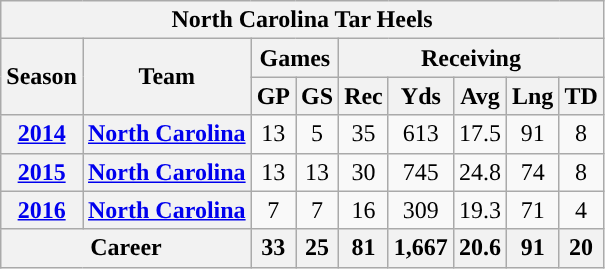<table class="wikitable" style="text-align:center;">
<tr>
<th colspan="10">North Carolina Tar Heels</th>
</tr>
<tr>
<th rowspan="2">Season</th>
<th rowspan="2">Team</th>
<th colspan="2">Games</th>
<th colspan="5">Receiving</th>
</tr>
<tr>
<th>GP</th>
<th>GS</th>
<th>Rec</th>
<th>Yds</th>
<th>Avg</th>
<th>Lng</th>
<th>TD</th>
</tr>
<tr>
<th><a href='#'>2014</a></th>
<th><a href='#'>North Carolina</a></th>
<td>13</td>
<td>5</td>
<td>35</td>
<td>613</td>
<td>17.5</td>
<td>91</td>
<td>8</td>
</tr>
<tr>
<th><a href='#'>2015</a></th>
<th><a href='#'>North Carolina</a></th>
<td>13</td>
<td>13</td>
<td>30</td>
<td>745</td>
<td>24.8</td>
<td>74</td>
<td>8</td>
</tr>
<tr>
<th><a href='#'>2016</a></th>
<th><a href='#'>North Carolina</a></th>
<td>7</td>
<td>7</td>
<td>16</td>
<td>309</td>
<td>19.3</td>
<td>71</td>
<td>4</td>
</tr>
<tr>
<th colspan="2">Career</th>
<th>33</th>
<th>25</th>
<th>81</th>
<th>1,667</th>
<th>20.6</th>
<th>91</th>
<th>20</th>
</tr>
</table>
